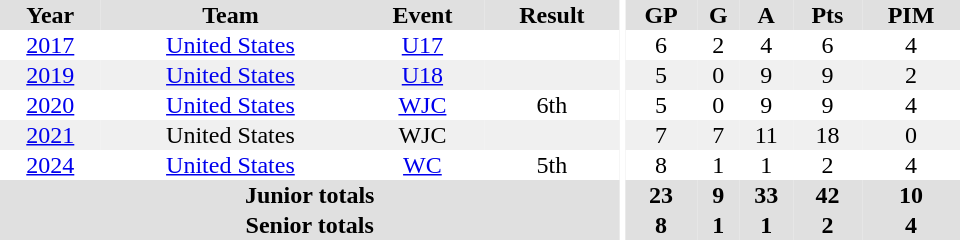<table border="0" cellpadding="1" cellspacing="0" ID="Table3" style="text-align:center; width:40em;">
<tr bgcolor="#e0e0e0">
<th>Year</th>
<th>Team</th>
<th>Event</th>
<th>Result</th>
<th rowspan="99" bgcolor="#ffffff"></th>
<th>GP</th>
<th>G</th>
<th>A</th>
<th>Pts</th>
<th>PIM</th>
</tr>
<tr>
<td><a href='#'>2017</a></td>
<td><a href='#'>United States</a></td>
<td><a href='#'>U17</a></td>
<td></td>
<td>6</td>
<td>2</td>
<td>4</td>
<td>6</td>
<td>4</td>
</tr>
<tr bgcolor="#f0f0f0">
<td><a href='#'>2019</a></td>
<td><a href='#'>United States</a></td>
<td><a href='#'>U18</a></td>
<td></td>
<td>5</td>
<td>0</td>
<td>9</td>
<td>9</td>
<td>2</td>
</tr>
<tr>
<td><a href='#'>2020</a></td>
<td><a href='#'>United States</a></td>
<td><a href='#'>WJC</a></td>
<td>6th</td>
<td>5</td>
<td>0</td>
<td>9</td>
<td>9</td>
<td>4</td>
</tr>
<tr bgcolor="#f0f0f0">
<td><a href='#'>2021</a></td>
<td>United States</td>
<td>WJC</td>
<td></td>
<td>7</td>
<td>7</td>
<td>11</td>
<td>18</td>
<td>0</td>
</tr>
<tr>
<td><a href='#'>2024</a></td>
<td><a href='#'>United States</a></td>
<td><a href='#'>WC</a></td>
<td>5th</td>
<td>8</td>
<td>1</td>
<td>1</td>
<td>2</td>
<td>4</td>
</tr>
<tr bgcolor="#e0e0e0">
<th colspan="4">Junior totals</th>
<th>23</th>
<th>9</th>
<th>33</th>
<th>42</th>
<th>10</th>
</tr>
<tr bgcolor="#e0e0e0">
<th colspan="4">Senior totals</th>
<th>8</th>
<th>1</th>
<th>1</th>
<th>2</th>
<th>4</th>
</tr>
</table>
